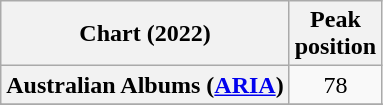<table class="wikitable sortable plainrowheaders" style="text-align:center">
<tr>
<th scope="col">Chart (2022)</th>
<th scope="col">Peak<br>position</th>
</tr>
<tr>
<th scope="row">Australian Albums (<a href='#'>ARIA</a>)</th>
<td>78</td>
</tr>
<tr>
</tr>
<tr>
</tr>
<tr>
</tr>
<tr>
</tr>
</table>
